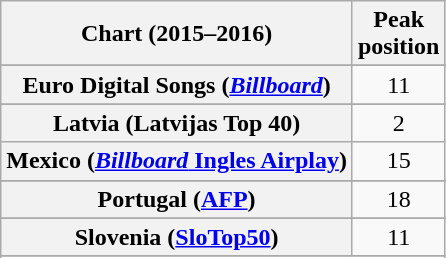<table class="wikitable sortable plainrowheaders" style="text-align:center">
<tr>
<th scope="col">Chart (2015–2016)</th>
<th scope="col">Peak<br>position</th>
</tr>
<tr>
</tr>
<tr>
</tr>
<tr>
</tr>
<tr>
</tr>
<tr>
</tr>
<tr>
</tr>
<tr>
</tr>
<tr>
</tr>
<tr>
</tr>
<tr>
</tr>
<tr>
</tr>
<tr>
<th scope="row">Euro Digital Songs (<em><a href='#'>Billboard</a></em>)</th>
<td>11</td>
</tr>
<tr>
</tr>
<tr>
</tr>
<tr>
</tr>
<tr>
</tr>
<tr>
</tr>
<tr>
</tr>
<tr>
<th scope="row">Latvia (Latvijas Top 40)</th>
<td>2</td>
</tr>
<tr>
<th scope="row">Mexico (<a href='#'><em>Billboard</em> Ingles Airplay</a>)</th>
<td>15</td>
</tr>
<tr>
</tr>
<tr>
</tr>
<tr>
</tr>
<tr>
</tr>
<tr>
<th scope="row">Portugal (<a href='#'>AFP</a>)</th>
<td>18</td>
</tr>
<tr>
</tr>
<tr>
</tr>
<tr>
</tr>
<tr>
<th scope="row">Slovenia (<a href='#'>SloTop50</a>)</th>
<td>11</td>
</tr>
<tr>
</tr>
<tr>
</tr>
<tr>
</tr>
<tr>
</tr>
<tr>
</tr>
<tr>
</tr>
<tr>
</tr>
<tr>
</tr>
<tr>
</tr>
</table>
